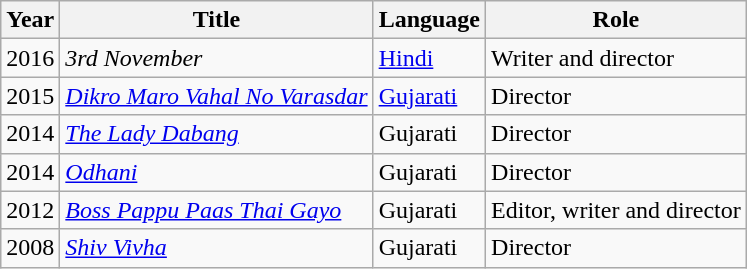<table class="wikitable sortable">
<tr>
<th>Year</th>
<th>Title</th>
<th>Language</th>
<th>Role</th>
</tr>
<tr>
<td>2016</td>
<td><em>3rd November</em></td>
<td><a href='#'>Hindi</a></td>
<td>Writer and director</td>
</tr>
<tr>
<td>2015</td>
<td><em><a href='#'>Dikro Maro Vahal No Varasdar</a></em></td>
<td><a href='#'>Gujarati</a></td>
<td>Director</td>
</tr>
<tr>
<td>2014</td>
<td><em><a href='#'>The Lady Dabang</a></em></td>
<td>Gujarati</td>
<td>Director</td>
</tr>
<tr>
<td>2014</td>
<td><em><a href='#'>Odhani</a></em></td>
<td>Gujarati</td>
<td>Director</td>
</tr>
<tr>
<td>2012</td>
<td><em><a href='#'>Boss Pappu Paas Thai Gayo</a></em></td>
<td>Gujarati</td>
<td>Editor, writer and director</td>
</tr>
<tr>
<td>2008</td>
<td><em><a href='#'>Shiv Vivha</a></em></td>
<td>Gujarati</td>
<td>Director</td>
</tr>
</table>
